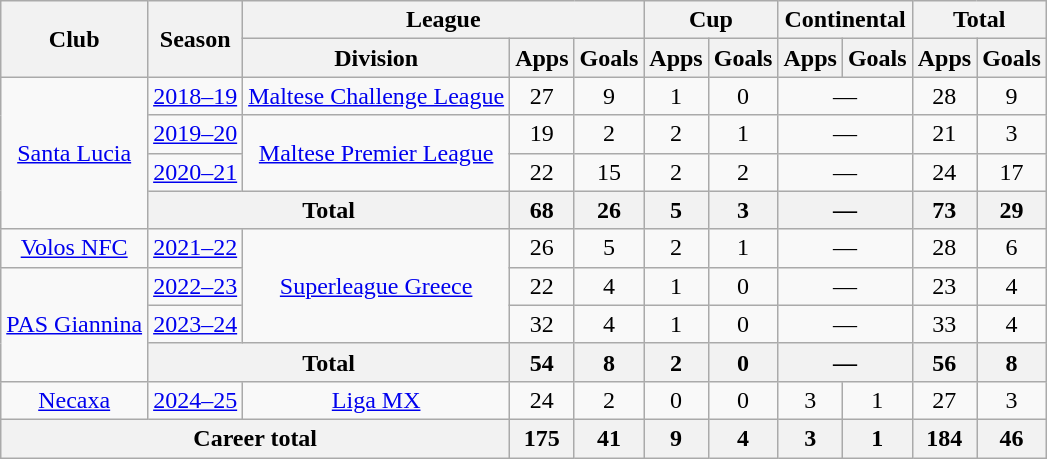<table class="wikitable" style="text-align: center">
<tr>
<th rowspan="2">Club</th>
<th rowspan="2">Season</th>
<th colspan="3">League</th>
<th colspan="2">Cup</th>
<th colspan="2">Continental</th>
<th colspan="2">Total</th>
</tr>
<tr>
<th>Division</th>
<th>Apps</th>
<th>Goals</th>
<th>Apps</th>
<th>Goals</th>
<th>Apps</th>
<th>Goals</th>
<th>Apps</th>
<th>Goals</th>
</tr>
<tr>
<td rowspan="4"><a href='#'>Santa Lucia</a></td>
<td><a href='#'>2018–19</a></td>
<td><a href='#'>Maltese Challenge League</a></td>
<td>27</td>
<td>9</td>
<td>1</td>
<td>0</td>
<td colspan="2">—</td>
<td>28</td>
<td>9</td>
</tr>
<tr>
<td><a href='#'>2019–20</a></td>
<td rowspan="2"><a href='#'>Maltese Premier League</a></td>
<td>19</td>
<td>2</td>
<td>2</td>
<td>1</td>
<td colspan="2">—</td>
<td>21</td>
<td>3</td>
</tr>
<tr>
<td><a href='#'>2020–21</a></td>
<td>22</td>
<td>15</td>
<td>2</td>
<td>2</td>
<td colspan="2">—</td>
<td>24</td>
<td>17</td>
</tr>
<tr>
<th colspan="2">Total</th>
<th>68</th>
<th>26</th>
<th>5</th>
<th>3</th>
<th colspan="2">—</th>
<th>73</th>
<th>29</th>
</tr>
<tr>
<td><a href='#'>Volos NFC</a></td>
<td><a href='#'>2021–22</a></td>
<td rowspan="3"><a href='#'>Superleague Greece</a></td>
<td>26</td>
<td>5</td>
<td>2</td>
<td>1</td>
<td colspan="2">—</td>
<td>28</td>
<td>6</td>
</tr>
<tr>
<td rowspan="3"><a href='#'>PAS Giannina</a></td>
<td><a href='#'>2022–23</a></td>
<td>22</td>
<td>4</td>
<td>1</td>
<td>0</td>
<td colspan="2">—</td>
<td>23</td>
<td>4</td>
</tr>
<tr>
<td><a href='#'>2023–24</a></td>
<td>32</td>
<td>4</td>
<td>1</td>
<td>0</td>
<td colspan="2">—</td>
<td>33</td>
<td>4</td>
</tr>
<tr>
<th colspan="2">Total</th>
<th>54</th>
<th>8</th>
<th>2</th>
<th>0</th>
<th colspan="2">—</th>
<th>56</th>
<th>8</th>
</tr>
<tr>
<td><a href='#'>Necaxa</a></td>
<td><a href='#'>2024–25</a></td>
<td><a href='#'>Liga MX</a></td>
<td>24</td>
<td>2</td>
<td>0</td>
<td>0</td>
<td>3</td>
<td>1</td>
<td>27</td>
<td>3</td>
</tr>
<tr>
<th colspan="3">Career total</th>
<th>175</th>
<th>41</th>
<th>9</th>
<th>4</th>
<th>3</th>
<th>1</th>
<th>184</th>
<th>46</th>
</tr>
</table>
